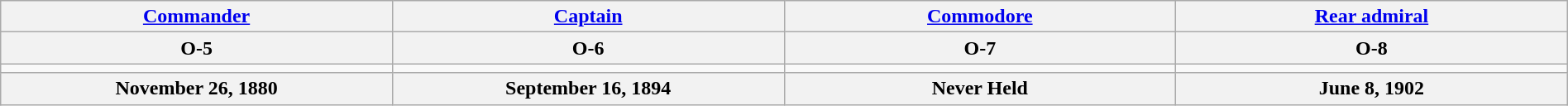<table class="wikitable" width="100%">
<tr>
<th><a href='#'>Commander</a></th>
<th><a href='#'>Captain</a></th>
<th><a href='#'>Commodore</a></th>
<th><a href='#'>Rear admiral</a></th>
</tr>
<tr>
<th>O-5</th>
<th>O-6</th>
<th>O-7</th>
<th>O-8</th>
</tr>
<tr>
<td align="center" width="16%"></td>
<td align="center" width="16%"></td>
<td align="center" width="16%"></td>
<td align="center" width="16%"></td>
</tr>
<tr>
<th>November 26, 1880</th>
<th>September 16, 1894</th>
<th>Never Held</th>
<th>June 8, 1902</th>
</tr>
</table>
